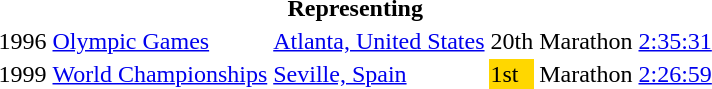<table>
<tr>
<th colspan="6">Representing </th>
</tr>
<tr>
<td>1996</td>
<td><a href='#'>Olympic Games</a></td>
<td><a href='#'>Atlanta, United States</a></td>
<td>20th</td>
<td>Marathon</td>
<td><a href='#'>2:35:31</a></td>
</tr>
<tr>
<td>1999</td>
<td><a href='#'>World Championships</a></td>
<td><a href='#'>Seville, Spain</a></td>
<td bgcolor="gold">1st</td>
<td>Marathon</td>
<td><a href='#'>2:26:59</a></td>
</tr>
</table>
